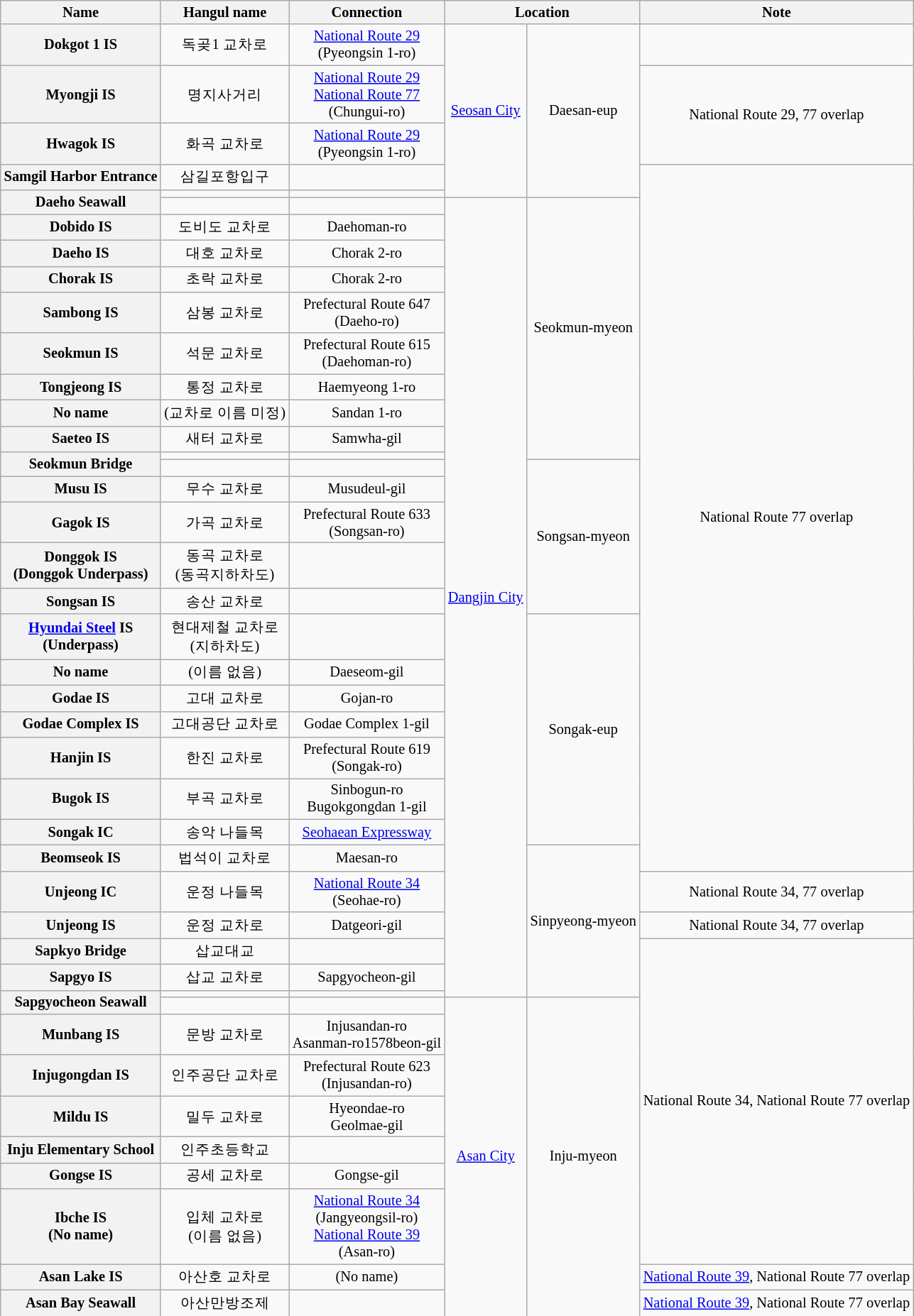<table class="wikitable" style="font-size: 85%; text-align: center;">
<tr>
<th>Name </th>
<th>Hangul name</th>
<th>Connection</th>
<th colspan="2">Location</th>
<th>Note</th>
</tr>
<tr>
<th>Dokgot 1 IS</th>
<td>독곶1 교차로</td>
<td><a href='#'>National Route 29</a><br>(Pyeongsin 1-ro)</td>
<td rowspan=5><a href='#'>Seosan City</a></td>
<td rowspan=5>Daesan-eup</td>
<td></td>
</tr>
<tr>
<th>Myongji IS</th>
<td>명지사거리</td>
<td><a href='#'>National Route 29</a><br><a href='#'>National Route 77</a><br>(Chungui-ro)</td>
<td rowspan=2>National Route 29, 77 overlap</td>
</tr>
<tr>
<th>Hwagok IS</th>
<td>화곡 교차로</td>
<td><a href='#'>National Route 29</a><br>(Pyeongsin 1-ro)</td>
</tr>
<tr>
<th>Samgil Harbor Entrance</th>
<td>삼길포항입구</td>
<td></td>
<td rowspan=25>National Route 77 overlap</td>
</tr>
<tr>
<th rowspan=2>Daeho Seawall</th>
<td></td>
</tr>
<tr>
<td></td>
<td></td>
<td rowspan=28><a href='#'>Dangjin City</a></td>
<td rowspan=10>Seokmun-myeon</td>
</tr>
<tr>
<th>Dobido IS</th>
<td>도비도 교차로</td>
<td>Daehoman-ro</td>
</tr>
<tr>
<th>Daeho IS</th>
<td>대호 교차로</td>
<td>Chorak 2-ro</td>
</tr>
<tr>
<th>Chorak IS</th>
<td>초락 교차로</td>
<td>Chorak 2-ro</td>
</tr>
<tr>
<th>Sambong IS</th>
<td>삼봉 교차로</td>
<td>Prefectural Route 647<br>(Daeho-ro)</td>
</tr>
<tr>
<th>Seokmun IS</th>
<td>석문 교차로</td>
<td>Prefectural Route 615<br>(Daehoman-ro)</td>
</tr>
<tr>
<th>Tongjeong IS</th>
<td>통정 교차로</td>
<td>Haemyeong 1-ro</td>
</tr>
<tr>
<th>No name</th>
<td>(교차로 이름 미정)</td>
<td>Sandan 1-ro</td>
</tr>
<tr>
<th>Saeteo IS</th>
<td>새터 교차로</td>
<td>Samwha-gil</td>
</tr>
<tr>
<th rowspan=2>Seokmun Bridge</th>
<td></td>
</tr>
<tr>
<td></td>
<td></td>
<td rowspan=5>Songsan-myeon</td>
</tr>
<tr>
<th>Musu IS</th>
<td>무수 교차로</td>
<td>Musudeul-gil</td>
</tr>
<tr>
<th>Gagok IS</th>
<td>가곡 교차로</td>
<td>Prefectural Route 633<br>(Songsan-ro)</td>
</tr>
<tr>
<th>Donggok IS<br>(Donggok Underpass)</th>
<td>동곡 교차로<br>(동곡지하차도)</td>
<td></td>
</tr>
<tr>
<th>Songsan IS</th>
<td>송산 교차로</td>
<td></td>
</tr>
<tr>
<th><a href='#'>Hyundai Steel</a> IS<br>(Underpass)</th>
<td>현대제철 교차로<br>(지하차도)</td>
<td></td>
<td rowspan=7>Songak-eup</td>
</tr>
<tr>
<th>No name</th>
<td>(이름 없음)</td>
<td>Daeseom-gil</td>
</tr>
<tr>
<th>Godae IS</th>
<td>고대 교차로</td>
<td>Gojan-ro</td>
</tr>
<tr>
<th>Godae Complex IS</th>
<td>고대공단 교차로</td>
<td>Godae Complex 1-gil</td>
</tr>
<tr>
<th>Hanjin IS</th>
<td>한진 교차로</td>
<td>Prefectural Route 619<br>(Songak-ro)</td>
</tr>
<tr>
<th>Bugok IS</th>
<td>부곡 교차로</td>
<td>Sinbogun-ro<br>Bugokgongdan 1-gil</td>
</tr>
<tr>
<th>Songak IC</th>
<td>송악 나들목</td>
<td><a href='#'>Seohaean Expressway</a></td>
</tr>
<tr>
<th>Beomseok IS</th>
<td>법석이 교차로</td>
<td>Maesan-ro</td>
<td rowspan=6>Sinpyeong-myeon</td>
</tr>
<tr>
<th>Unjeong IC</th>
<td>운정 나들목</td>
<td><a href='#'>National Route 34</a><br>(Seohae-ro)</td>
<td>National Route 34, 77 overlap</td>
</tr>
<tr>
<th>Unjeong IS</th>
<td>운정 교차로</td>
<td>Datgeori-gil</td>
<td>National Route 34, 77 overlap</td>
</tr>
<tr>
<th>Sapkyo Bridge</th>
<td>삽교대교</td>
<td></td>
<td rowspan=10>National Route 34, National Route 77 overlap</td>
</tr>
<tr>
<th>Sapgyo IS</th>
<td>삽교 교차로</td>
<td>Sapgyocheon-gil</td>
</tr>
<tr>
<th rowspan=2>Sapgyocheon Seawall</th>
<td></td>
</tr>
<tr>
<td></td>
<td></td>
<td rowspan=9><a href='#'>Asan City</a></td>
<td rowspan=9>Inju-myeon</td>
</tr>
<tr>
<th>Munbang IS</th>
<td>문방 교차로</td>
<td>Injusandan-ro<br>Asanman-ro1578beon-gil</td>
</tr>
<tr>
<th>Injugongdan IS</th>
<td>인주공단 교차로</td>
<td>Prefectural Route 623<br>(Injusandan-ro)</td>
</tr>
<tr>
<th>Mildu IS</th>
<td>밀두 교차로</td>
<td>Hyeondae-ro<br>Geolmae-gil</td>
</tr>
<tr>
<th>Inju Elementary School</th>
<td>인주초등학교</td>
<td></td>
</tr>
<tr>
<th>Gongse IS</th>
<td>공세 교차로</td>
<td>Gongse-gil</td>
</tr>
<tr>
<th>Ibche IS<br>(No name)</th>
<td>입체 교차로<br>(이름 없음)</td>
<td><a href='#'>National Route 34</a><br>(Jangyeongsil-ro)<br><a href='#'>National Route 39</a><br>(Asan-ro)</td>
</tr>
<tr>
<th>Asan Lake IS</th>
<td>아산호 교차로</td>
<td>(No name)</td>
<td><a href='#'>National Route 39</a>, National Route 77 overlap</td>
</tr>
<tr>
<th>Asan Bay Seawall</th>
<td>아산만방조제</td>
<td></td>
<td><a href='#'>National Route 39</a>, National Route 77 overlap</td>
</tr>
<tr>
</tr>
</table>
